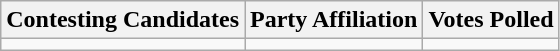<table class="wikitable sortable">
<tr>
<th>Contesting Candidates</th>
<th>Party Affiliation</th>
<th>Votes Polled</th>
</tr>
<tr>
<td></td>
<td></td>
<td></td>
</tr>
</table>
